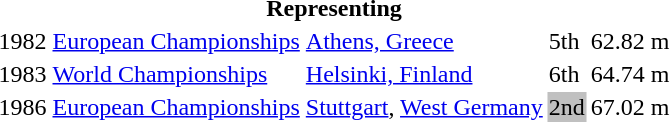<table>
<tr>
<th colspan="5">Representing </th>
</tr>
<tr>
<td>1982</td>
<td><a href='#'>European Championships</a></td>
<td><a href='#'>Athens, Greece</a></td>
<td>5th</td>
<td>62.82 m</td>
</tr>
<tr>
<td>1983</td>
<td><a href='#'>World Championships</a></td>
<td><a href='#'>Helsinki, Finland</a></td>
<td>6th</td>
<td>64.74 m</td>
</tr>
<tr>
<td>1986</td>
<td><a href='#'>European Championships</a></td>
<td><a href='#'>Stuttgart</a>, <a href='#'>West Germany</a></td>
<td bgcolor="silver">2nd</td>
<td>67.02 m</td>
</tr>
</table>
